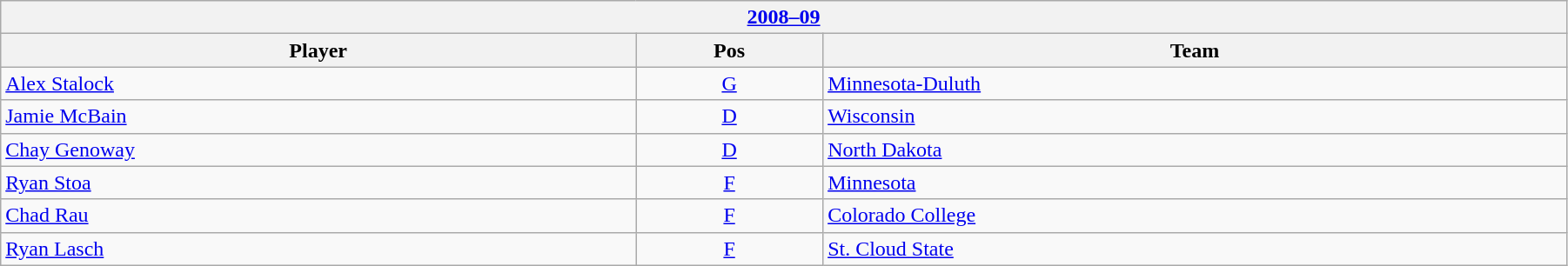<table class="wikitable" width=95%>
<tr>
<th colspan=3><a href='#'>2008–09</a></th>
</tr>
<tr>
<th>Player</th>
<th>Pos</th>
<th>Team</th>
</tr>
<tr>
<td><a href='#'>Alex Stalock</a></td>
<td align=center><a href='#'>G</a></td>
<td><a href='#'>Minnesota-Duluth</a></td>
</tr>
<tr>
<td><a href='#'>Jamie McBain</a></td>
<td align=center><a href='#'>D</a></td>
<td><a href='#'>Wisconsin</a></td>
</tr>
<tr>
<td><a href='#'>Chay Genoway</a></td>
<td align=center><a href='#'>D</a></td>
<td><a href='#'>North Dakota</a></td>
</tr>
<tr>
<td><a href='#'>Ryan Stoa</a></td>
<td align=center><a href='#'>F</a></td>
<td><a href='#'>Minnesota</a></td>
</tr>
<tr>
<td><a href='#'>Chad Rau</a></td>
<td align=center><a href='#'>F</a></td>
<td><a href='#'>Colorado College</a></td>
</tr>
<tr>
<td><a href='#'>Ryan Lasch</a></td>
<td align=center><a href='#'>F</a></td>
<td><a href='#'>St. Cloud State</a></td>
</tr>
</table>
